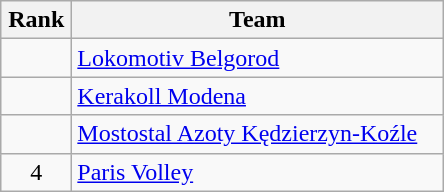<table class="wikitable" style="text-align: center;">
<tr>
<th width=40>Rank</th>
<th width=240>Team</th>
</tr>
<tr>
<td></td>
<td align=left> <a href='#'>Lokomotiv Belgorod</a></td>
</tr>
<tr>
<td></td>
<td align=left> <a href='#'>Kerakoll Modena</a></td>
</tr>
<tr>
<td></td>
<td align=left> <a href='#'>Mostostal Azoty Kędzierzyn-Koźle</a></td>
</tr>
<tr>
<td>4</td>
<td align=left> <a href='#'>Paris Volley</a></td>
</tr>
</table>
